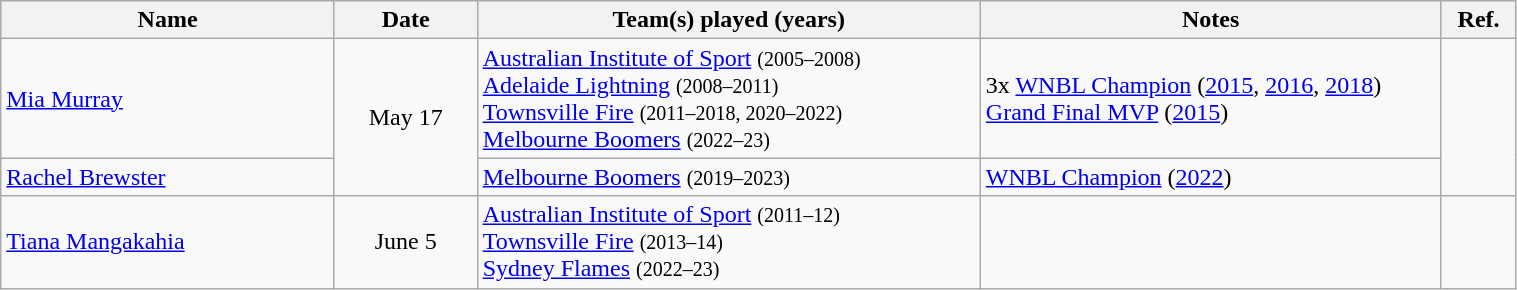<table class="wikitable sortable" style="width:80%">
<tr>
<th style="width:150px">Name</th>
<th style="width:60px">Date</th>
<th style="width:230px">Team(s) played (years)</th>
<th style="width:210px">Notes</th>
<th style="width:20px">Ref.</th>
</tr>
<tr>
<td> <a href='#'>Mia Murray</a></td>
<td rowspan="2" align=center>May 17</td>
<td><a href='#'>Australian Institute of Sport</a> <small>(2005–2008)</small><br> <a href='#'>Adelaide Lightning</a> <small>(2008–2011)</small><br> <a href='#'>Townsville Fire</a> <small>(2011–2018, 2020–2022)</small><br> <a href='#'>Melbourne Boomers</a> <small>(2022–23)</small></td>
<td>3x <a href='#'>WNBL Champion</a> (<a href='#'>2015</a>, <a href='#'>2016</a>, <a href='#'>2018</a>) <br> <a href='#'>Grand Final MVP</a> (<a href='#'>2015</a>)</td>
<td rowspan="2" align="center"></td>
</tr>
<tr>
<td> <a href='#'>Rachel Brewster</a></td>
<td><a href='#'>Melbourne Boomers</a> <small>(2019–2023)</small></td>
<td><a href='#'>WNBL Champion</a> (<a href='#'>2022</a>)</td>
</tr>
<tr>
<td> <a href='#'>Tiana Mangakahia</a></td>
<td align=center>June 5</td>
<td><a href='#'>Australian Institute of Sport</a> <small>(2011–12)</small><br><a href='#'>Townsville Fire</a> <small>(2013–14)</small><br> <a href='#'>Sydney Flames</a> <small>(2022–23)</small></td>
<td></td>
<td align="center"></td>
</tr>
</table>
